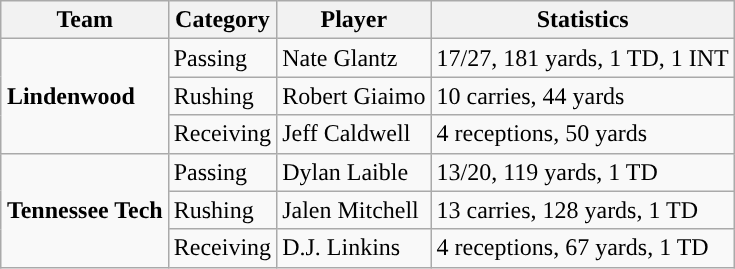<table class="wikitable" style="float: right;">
<tr>
<th>Team</th>
<th>Category</th>
<th>Player</th>
<th>Statistics</th>
</tr>
<tr>
<td rowspan=3><strong>Lindenwood</strong></td>
<td>Passing</td>
<td>Nate Glantz</td>
<td>17/27, 181 yards, 1 TD, 1 INT</td>
</tr>
<tr>
<td>Rushing</td>
<td>Robert Giaimo</td>
<td>10 carries, 44 yards</td>
</tr>
<tr>
<td>Receiving</td>
<td>Jeff Caldwell</td>
<td>4 receptions, 50 yards</td>
</tr>
<tr>
<td rowspan=3><strong>Tennessee Tech</strong></td>
<td>Passing</td>
<td>Dylan Laible</td>
<td>13/20, 119 yards, 1 TD</td>
</tr>
<tr>
<td>Rushing</td>
<td>Jalen Mitchell</td>
<td>13 carries, 128 yards, 1 TD</td>
</tr>
<tr>
<td>Receiving</td>
<td>D.J. Linkins</td>
<td>4 receptions, 67 yards, 1 TD</td>
</tr>
</table>
